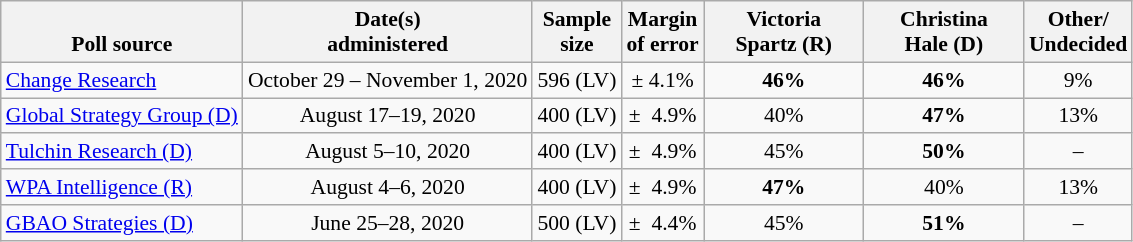<table class="wikitable" style="font-size:90%;text-align:center;">
<tr valign=bottom>
<th>Poll source</th>
<th>Date(s)<br>administered</th>
<th>Sample<br>size</th>
<th>Margin<br>of error</th>
<th style="width:100px;">Victoria<br> Spartz (R)</th>
<th style="width:100px;">Christina<br>Hale (D)</th>
<th>Other/<br>Undecided</th>
</tr>
<tr>
<td style="text-align:left;"><a href='#'>Change Research</a></td>
<td>October 29 – November 1, 2020</td>
<td>596 (LV)</td>
<td>± 4.1%</td>
<td><strong>46%</strong></td>
<td><strong>46%</strong></td>
<td>9%</td>
</tr>
<tr>
<td style="text-align:left;"><a href='#'>Global Strategy Group (D)</a></td>
<td>August 17–19, 2020</td>
<td>400 (LV)</td>
<td>±  4.9%</td>
<td>40%</td>
<td><strong>47%</strong></td>
<td>13%</td>
</tr>
<tr>
<td style="text-align:left;"><a href='#'>Tulchin Research (D)</a></td>
<td>August 5–10, 2020</td>
<td>400 (LV)</td>
<td>±  4.9%</td>
<td>45%</td>
<td><strong>50%</strong></td>
<td>–</td>
</tr>
<tr>
<td style="text-align:left;"><a href='#'>WPA Intelligence (R)</a></td>
<td>August 4–6, 2020</td>
<td>400 (LV)</td>
<td>±  4.9%</td>
<td><strong>47%</strong></td>
<td>40%</td>
<td>13%</td>
</tr>
<tr>
<td style="text-align:left;"><a href='#'>GBAO Strategies (D)</a></td>
<td>June 25–28, 2020</td>
<td>500 (LV)</td>
<td>±  4.4%</td>
<td>45%</td>
<td><strong>51%</strong></td>
<td>–</td>
</tr>
</table>
